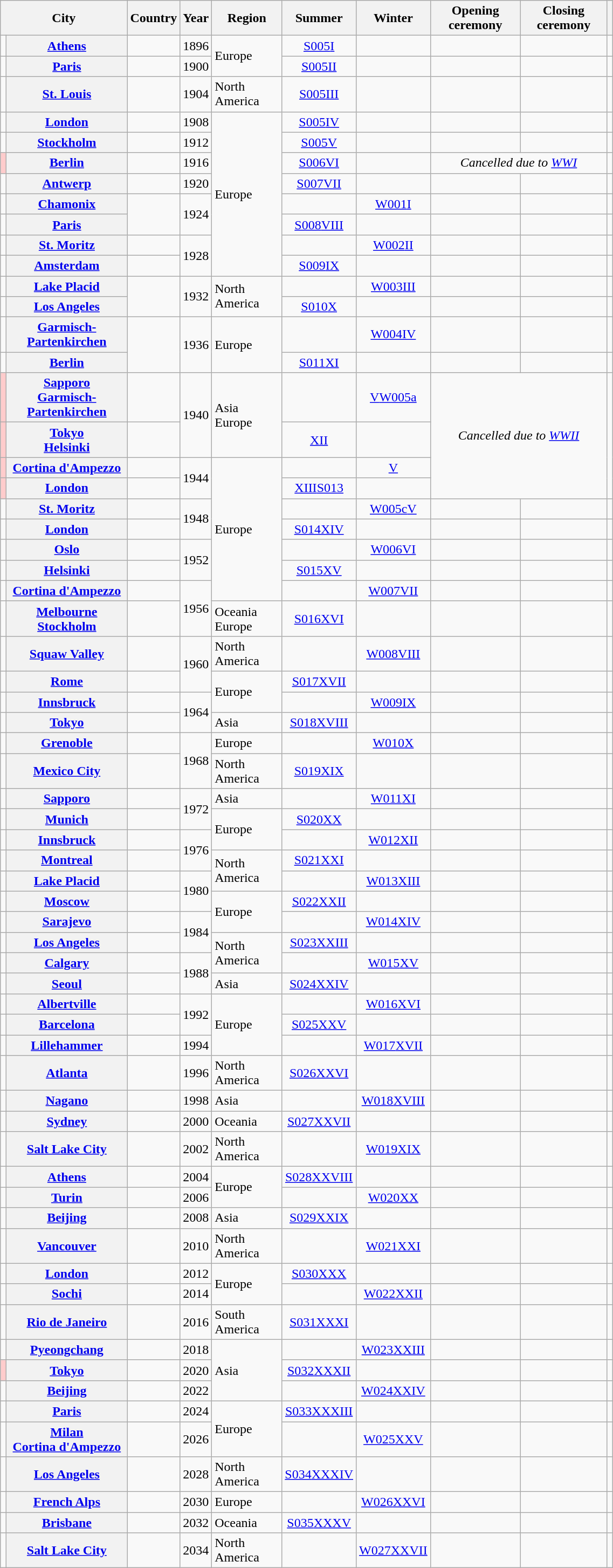<table class="wikitable sortable plainrowheaders sticky-header" style="width:60%;">
<tr>
<th scope="colgroup" colspan="2">City</th>
<th scope="col">Country</th>
<th scope="col">Year</th>
<th scope="col">Region</th>
<th scope="col">Summer</th>
<th scope="col">Winter</th>
<th scope="col" class="unsortable">Opening ceremony</th>
<th scope="col" class="unsortable">Closing ceremony</th>
<th scope="col" class="unsortable"></th>
</tr>
<tr>
<td></td>
<th scope="row"><a href='#'>Athens</a></th>
<td></td>
<td rowspan="1" style="text-align:center">1896</td>
<td rowspan="2">Europe</td>
<td style="text-align:center"><a href='#'><span>S005</span>I</a></td>
<td></td>
<td></td>
<td></td>
<td></td>
</tr>
<tr>
<td></td>
<th scope="row"><a href='#'>Paris</a></th>
<td></td>
<td rowspan="1" style="text-align:center">1900</td>
<td style="text-align:center"><a href='#'><span>S005</span>II</a></td>
<td></td>
<td></td>
<td></td>
<td></td>
</tr>
<tr>
<td></td>
<th scope="row"><a href='#'>St. Louis</a></th>
<td></td>
<td rowspan="1" style="text-align:center">1904</td>
<td>North America</td>
<td style="text-align:center"><a href='#'><span>S005</span>III</a></td>
<td></td>
<td></td>
<td></td>
<td></td>
</tr>
<tr>
<td></td>
<th scope="row"><a href='#'>London</a></th>
<td></td>
<td rowspan="1" style="text-align:center">1908</td>
<td rowspan="8">Europe</td>
<td style="text-align:center"><a href='#'><span>S005</span>IV</a></td>
<td></td>
<td></td>
<td></td>
<td></td>
</tr>
<tr>
<td></td>
<th scope="row"><a href='#'>Stockholm</a></th>
<td></td>
<td rowspan="1" style="text-align:center">1912</td>
<td style="text-align:center"><a href='#'><span>S005</span>V</a></td>
<td></td>
<td></td>
<td></td>
<td></td>
</tr>
<tr>
<td style="background:#FCC"></td>
<th scope="row"><a href='#'>Berlin</a></th>
<td></td>
<td rowspan="1" style="text-align:center">1916</td>
<td style="text-align:center"><a href='#'><span>S006</span>VI</a></td>
<td></td>
<td colspan="2" style="text-align:center"><em>Cancelled due to <a href='#'>WWI</a></em></td>
<td align="center"></td>
</tr>
<tr>
<td></td>
<th scope="row"><a href='#'>Antwerp</a></th>
<td></td>
<td style="text-align:center">1920</td>
<td style="text-align:center"><a href='#'><span>S007</span>VII</a></td>
<td></td>
<td></td>
<td></td>
<td align="center"></td>
</tr>
<tr>
<td></td>
<th scope="row"><a href='#'>Chamonix</a></th>
<td rowspan="2"></td>
<td rowspan="2" style="text-align:center">1924</td>
<td></td>
<td style="text-align:center"><a href='#'><span>W001</span>I</a></td>
<td></td>
<td></td>
<td align="center"></td>
</tr>
<tr>
<td></td>
<th scope="row"><a href='#'>Paris</a></th>
<td style="text-align:center"><a href='#'><span>S008</span>VIII</a></td>
<td></td>
<td></td>
<td></td>
<td align="center"></td>
</tr>
<tr>
<td></td>
<th scope="row"><a href='#'>St. Moritz</a></th>
<td></td>
<td rowspan="2" style="text-align:center">1928</td>
<td></td>
<td style="text-align:center"><a href='#'><span>W002</span>II</a></td>
<td></td>
<td></td>
<td align="center"></td>
</tr>
<tr>
<td></td>
<th scope="row"><a href='#'>Amsterdam</a></th>
<td></td>
<td style="text-align:center"><a href='#'><span>S009</span>IX</a></td>
<td></td>
<td></td>
<td></td>
<td align="center"></td>
</tr>
<tr>
<td></td>
<th scope="row"><a href='#'>Lake Placid</a></th>
<td rowspan="2"></td>
<td rowspan="2" style="text-align:center">1932</td>
<td rowspan="2">North America</td>
<td></td>
<td style="text-align:center"><a href='#'><span>W003</span>III</a></td>
<td></td>
<td></td>
<td align="center"></td>
</tr>
<tr>
<td></td>
<th scope="row"><a href='#'>Los Angeles</a></th>
<td style="text-align:center"><a href='#'><span>S010</span>X</a></td>
<td></td>
<td></td>
<td></td>
<td align="center"></td>
</tr>
<tr>
<td></td>
<th scope="row"><a href='#'>Garmisch-Partenkirchen</a></th>
<td rowspan="2"></td>
<td rowspan="2" style="text-align:center">1936</td>
<td rowspan="2">Europe</td>
<td></td>
<td style="text-align:center"><a href='#'><span>W004</span>IV</a></td>
<td></td>
<td></td>
<td align="center"></td>
</tr>
<tr>
<td></td>
<th scope="row"><a href='#'>Berlin</a></th>
<td style="text-align:center"><a href='#'><span>S011</span>XI</a></td>
<td></td>
<td></td>
<td></td>
<td align="center"></td>
</tr>
<tr>
<td style="background:#FCC"></td>
<th scope="row"><a href='#'>Sapporo</a><br><a href='#'>Garmisch-Partenkirchen</a></th>
<td><br></td>
<td rowspan="2" style="text-align:center">1940</td>
<td rowspan="2">Asia<br>Europe</td>
<td></td>
<td style="text-align:center"><a href='#'>V<span>W005a</span></a></td>
<td colspan="2" rowspan="4" style="text-align:center"><em>Cancelled due to <a href='#'>WWII</a></em></td>
<td rowspan="4" align="center"></td>
</tr>
<tr>
<td style="background:#FCC"></td>
<th scope="row"><a href='#'>Tokyo</a><br><a href='#'>Helsinki</a></th>
<td><br></td>
<td style="text-align:center"><a href='#'>XII</a></td>
<td></td>
</tr>
<tr>
<td style="background:#FCC"></td>
<th scope="row"><a href='#'>Cortina d'Ampezzo</a></th>
<td></td>
<td rowspan="2" style="text-align:center">1944</td>
<td rowspan="7">Europe</td>
<td></td>
<td style="text-align:center"><a href='#'>V</a></td>
</tr>
<tr>
<td style="background:#FCC"></td>
<th scope="row"><a href='#'>London</a></th>
<td></td>
<td style="text-align:center"><a href='#'>XIII<span>S013</span></a></td>
<td></td>
</tr>
<tr>
<td></td>
<th scope="row"><a href='#'>St. Moritz</a></th>
<td></td>
<td rowspan="2" style="text-align:center">1948</td>
<td></td>
<td style="text-align:center"><a href='#'><span>W005c</span>V</a></td>
<td></td>
<td></td>
<td></td>
</tr>
<tr>
<td></td>
<th scope="row"><a href='#'>London</a></th>
<td></td>
<td style="text-align:center"><a href='#'><span>S014</span>XIV</a></td>
<td></td>
<td></td>
<td></td>
<td></td>
</tr>
<tr>
<td></td>
<th scope="row"><a href='#'>Oslo</a></th>
<td></td>
<td rowspan="2" style="text-align:center">1952</td>
<td></td>
<td style="text-align:center"><a href='#'><span>W006</span>VI</a></td>
<td></td>
<td></td>
<td></td>
</tr>
<tr>
<td></td>
<th scope="row"><a href='#'>Helsinki</a></th>
<td></td>
<td style="text-align:center"><a href='#'><span>S015</span>XV</a></td>
<td></td>
<td></td>
<td></td>
<td></td>
</tr>
<tr>
<td></td>
<th scope="row"><a href='#'>Cortina d'Ampezzo</a></th>
<td></td>
<td rowspan="2" style="text-align:center">1956</td>
<td></td>
<td style="text-align:center"><a href='#'><span>W007</span>VII</a></td>
<td></td>
<td></td>
<td></td>
</tr>
<tr>
<td></td>
<th scope="row"><a href='#'>Melbourne</a><br><a href='#'>Stockholm</a></th>
<td><br></td>
<td>Oceania<br>Europe</td>
<td style="text-align:center"><a href='#'><span>S016</span>XVI</a></td>
<td></td>
<td><br></td>
<td><br></td>
<td></td>
</tr>
<tr>
<td></td>
<th scope="row"><a href='#'>Squaw Valley</a></th>
<td></td>
<td rowspan="2" style="text-align:center">1960</td>
<td>North America</td>
<td></td>
<td style="text-align:center"><a href='#'><span>W008</span>VIII</a></td>
<td></td>
<td></td>
<td></td>
</tr>
<tr>
<td></td>
<th scope="row"><a href='#'>Rome</a></th>
<td></td>
<td rowspan="2">Europe</td>
<td style="text-align:center"><a href='#'><span>S017</span>XVII</a></td>
<td></td>
<td></td>
<td></td>
<td></td>
</tr>
<tr>
<td></td>
<th scope="row"><a href='#'>Innsbruck</a></th>
<td></td>
<td rowspan="2" style="text-align:center">1964</td>
<td></td>
<td style="text-align:center"><a href='#'><span>W009</span>IX</a></td>
<td></td>
<td></td>
<td></td>
</tr>
<tr>
<td></td>
<th scope="row"><a href='#'>Tokyo</a></th>
<td></td>
<td>Asia</td>
<td style="text-align:center"><a href='#'><span>S018</span>XVIII</a></td>
<td></td>
<td></td>
<td></td>
<td></td>
</tr>
<tr>
<td></td>
<th scope="row"><a href='#'>Grenoble</a></th>
<td></td>
<td rowspan="2" style="text-align:center">1968</td>
<td>Europe</td>
<td></td>
<td style="text-align:center"><a href='#'><span>W010</span>X</a></td>
<td></td>
<td></td>
<td></td>
</tr>
<tr>
<td></td>
<th scope="row"><a href='#'>Mexico City</a></th>
<td></td>
<td>North America</td>
<td style="text-align:center"><a href='#'><span>S019</span>XIX</a></td>
<td></td>
<td></td>
<td></td>
<td></td>
</tr>
<tr>
<td></td>
<th scope="row"><a href='#'>Sapporo</a></th>
<td></td>
<td rowspan="2" style="text-align:center">1972</td>
<td>Asia</td>
<td></td>
<td style="text-align:center"><a href='#'><span>W011</span>XI</a></td>
<td></td>
<td></td>
<td></td>
</tr>
<tr>
<td></td>
<th scope="row"><a href='#'>Munich</a></th>
<td></td>
<td rowspan="2">Europe</td>
<td style="text-align:center"><a href='#'><span>S020</span>XX</a></td>
<td></td>
<td></td>
<td></td>
<td></td>
</tr>
<tr>
<td></td>
<th scope="row"><a href='#'>Innsbruck</a></th>
<td></td>
<td rowspan="2" style="text-align:center">1976</td>
<td></td>
<td style="text-align:center"><a href='#'><span>W012</span>XII</a></td>
<td></td>
<td></td>
<td></td>
</tr>
<tr>
<td></td>
<th scope="row"><a href='#'>Montreal</a></th>
<td></td>
<td rowspan="2">North America</td>
<td style="text-align:center"><a href='#'><span>S021</span>XXI</a></td>
<td></td>
<td></td>
<td></td>
<td></td>
</tr>
<tr>
<td></td>
<th scope="row"><a href='#'>Lake Placid</a></th>
<td></td>
<td rowspan="2" style="text-align:center">1980</td>
<td></td>
<td style="text-align:center"><a href='#'><span>W013</span>XIII</a></td>
<td></td>
<td></td>
<td></td>
</tr>
<tr>
<td></td>
<th scope="row"><a href='#'>Moscow</a></th>
<td></td>
<td rowspan="2">Europe</td>
<td style="text-align:center"><a href='#'><span>S022</span>XXII</a></td>
<td></td>
<td></td>
<td></td>
<td></td>
</tr>
<tr>
<td></td>
<th scope="row"><a href='#'>Sarajevo</a></th>
<td></td>
<td rowspan="2" style="text-align:center">1984</td>
<td></td>
<td style="text-align:center"><a href='#'><span>W014</span>XIV</a></td>
<td></td>
<td></td>
<td></td>
</tr>
<tr>
<td></td>
<th scope="row"><a href='#'>Los Angeles</a></th>
<td></td>
<td rowspan="2">North America</td>
<td style="text-align:center"><a href='#'><span>S023</span>XXIII</a></td>
<td></td>
<td></td>
<td></td>
<td></td>
</tr>
<tr>
<td></td>
<th scope="row"><a href='#'>Calgary</a></th>
<td></td>
<td rowspan="2" style="text-align:center">1988</td>
<td></td>
<td style="text-align:center"><a href='#'><span>W015</span>XV</a></td>
<td></td>
<td></td>
<td></td>
</tr>
<tr>
<td></td>
<th scope="row"><a href='#'>Seoul</a></th>
<td></td>
<td>Asia</td>
<td style="text-align:center"><a href='#'><span>S024</span>XXIV</a></td>
<td></td>
<td></td>
<td></td>
<td></td>
</tr>
<tr>
<td></td>
<th scope="row"><a href='#'>Albertville</a></th>
<td></td>
<td rowspan="2" style="text-align:center">1992</td>
<td rowspan="3">Europe</td>
<td></td>
<td style="text-align:center"><a href='#'><span>W016</span>XVI</a></td>
<td></td>
<td></td>
<td></td>
</tr>
<tr>
<td></td>
<th scope="row"><a href='#'>Barcelona</a></th>
<td></td>
<td style="text-align:center"><a href='#'><span>S025</span>XXV</a></td>
<td></td>
<td></td>
<td></td>
<td></td>
</tr>
<tr>
<td></td>
<th scope="row"><a href='#'>Lillehammer</a></th>
<td></td>
<td rowspan="1" style="text-align:center">1994</td>
<td></td>
<td style="text-align:center"><a href='#'><span>W017</span>XVII</a></td>
<td></td>
<td></td>
<td></td>
</tr>
<tr>
<td></td>
<th scope="row"><a href='#'>Atlanta</a></th>
<td></td>
<td rowspan="1" style="text-align:center">1996</td>
<td>North America</td>
<td style="text-align:center"><a href='#'><span>S026</span>XXVI</a></td>
<td></td>
<td></td>
<td></td>
<td></td>
</tr>
<tr>
<td></td>
<th scope="row"><a href='#'>Nagano</a></th>
<td></td>
<td rowspan="1" style="text-align:center">1998</td>
<td>Asia</td>
<td></td>
<td style="text-align:center"><a href='#'><span>W018</span>XVIII</a></td>
<td></td>
<td></td>
<td></td>
</tr>
<tr>
<td></td>
<th scope="row"><a href='#'>Sydney</a></th>
<td></td>
<td rowspan="1" style="text-align:center">2000</td>
<td>Oceania</td>
<td style="text-align:center"><a href='#'><span>S027</span>XXVII</a></td>
<td></td>
<td></td>
<td></td>
<td></td>
</tr>
<tr>
<td></td>
<th scope="row"><a href='#'>Salt Lake City</a></th>
<td></td>
<td rowspan="1" style="text-align:center">2002</td>
<td>North America</td>
<td></td>
<td style="text-align:center"><a href='#'><span>W019</span>XIX</a></td>
<td></td>
<td></td>
<td></td>
</tr>
<tr>
<td></td>
<th scope="row"><a href='#'>Athens</a></th>
<td></td>
<td rowspan="1" style="text-align:center">2004</td>
<td rowspan="2">Europe</td>
<td style="text-align:center"><a href='#'><span>S028</span>XXVIII</a></td>
<td></td>
<td></td>
<td></td>
<td></td>
</tr>
<tr>
<td></td>
<th scope="row"><a href='#'>Turin</a></th>
<td></td>
<td rowspan="1" style="text-align:center">2006</td>
<td></td>
<td style="text-align:center"><a href='#'><span>W020</span>XX</a></td>
<td></td>
<td></td>
<td></td>
</tr>
<tr>
<td></td>
<th scope="row"><a href='#'>Beijing</a></th>
<td></td>
<td rowspan="1" style="text-align:center">2008</td>
<td>Asia</td>
<td style="text-align:center"><a href='#'><span>S029</span>XXIX</a></td>
<td></td>
<td></td>
<td></td>
<td></td>
</tr>
<tr>
<td></td>
<th scope="row"><a href='#'>Vancouver</a></th>
<td></td>
<td style="text-align:center">2010</td>
<td>North America</td>
<td></td>
<td style="text-align:center"><a href='#'><span>W021</span>XXI</a></td>
<td></td>
<td></td>
<td></td>
</tr>
<tr>
<td></td>
<th scope="row"><a href='#'>London</a></th>
<td></td>
<td style="text-align:center">2012</td>
<td rowspan="2">Europe</td>
<td style="text-align:center"><a href='#'><span>S030</span>XXX</a></td>
<td></td>
<td></td>
<td></td>
<td></td>
</tr>
<tr>
<td></td>
<th scope="row"><a href='#'>Sochi</a></th>
<td></td>
<td style="text-align:center">2014</td>
<td></td>
<td style="text-align:center"><a href='#'><span>W022</span>XXII</a></td>
<td></td>
<td></td>
<td></td>
</tr>
<tr>
<td></td>
<th scope="row"><a href='#'>Rio de Janeiro</a></th>
<td></td>
<td style="text-align:center">2016</td>
<td>South America</td>
<td style="text-align:center"><a href='#'><span>S031</span>XXXI</a></td>
<td></td>
<td></td>
<td></td>
<td></td>
</tr>
<tr>
<td></td>
<th scope="row"><a href='#'>Pyeongchang</a></th>
<td></td>
<td style="text-align:center">2018</td>
<td rowspan="3">Asia</td>
<td></td>
<td style="text-align:center"><a href='#'><span>W023</span>XXIII</a></td>
<td></td>
<td></td>
<td></td>
</tr>
<tr>
<td style="background:#FCC"></td>
<th scope="row"><a href='#'>Tokyo</a></th>
<td></td>
<td style="text-align:center">2020</td>
<td style="text-align:center"><a href='#'><span>S032</span>XXXII</a></td>
<td></td>
<td></td>
<td></td>
<td align="center"></td>
</tr>
<tr>
<td></td>
<th scope="row"><a href='#'>Beijing</a></th>
<td></td>
<td style="text-align:center">2022</td>
<td></td>
<td style="text-align:center"><a href='#'><span>W024</span>XXIV</a></td>
<td></td>
<td></td>
<td></td>
</tr>
<tr>
<td></td>
<th scope="row"><a href='#'>Paris</a></th>
<td></td>
<td style="text-align:center">2024</td>
<td rowspan="2">Europe</td>
<td style="text-align:center"><a href='#'><span>S033</span>XXXIII</a></td>
<td></td>
<td></td>
<td></td>
<td></td>
</tr>
<tr>
<td></td>
<th scope="row"><a href='#'>Milan</a><br><a href='#'>Cortina d'Ampezzo</a></th>
<td></td>
<td style="text-align:center">2026</td>
<td></td>
<td style="text-align:center"><a href='#'><span>W025</span>XXV</a></td>
<td></td>
<td></td>
<td></td>
</tr>
<tr>
<td></td>
<th scope="row"><a href='#'>Los Angeles</a></th>
<td></td>
<td style="text-align:center">2028</td>
<td>North America</td>
<td style="text-align:center"><a href='#'><span>S034</span>XXXIV</a></td>
<td></td>
<td></td>
<td></td>
<td></td>
</tr>
<tr>
<td></td>
<th scope="row"><a href='#'>French Alps</a></th>
<td></td>
<td style="text-align:center">2030</td>
<td>Europe</td>
<td></td>
<td style="text-align:center"><a href='#'><span>W026</span>XXVI</a></td>
<td></td>
<td></td>
<td></td>
</tr>
<tr>
<td></td>
<th scope="row"><a href='#'>Brisbane</a></th>
<td></td>
<td style="text-align:center">2032</td>
<td>Oceania</td>
<td style="text-align:center"><a href='#'><span>S035</span>XXXV</a></td>
<td></td>
<td></td>
<td></td>
<td></td>
</tr>
<tr>
<td></td>
<th scope="row"><a href='#'>Salt Lake City</a></th>
<td></td>
<td style="text-align:center">2034</td>
<td>North America</td>
<td></td>
<td style="text-align:center"><a href='#'><span>W027</span>XXVII</a></td>
<td></td>
<td></td>
<td></td>
</tr>
</table>
